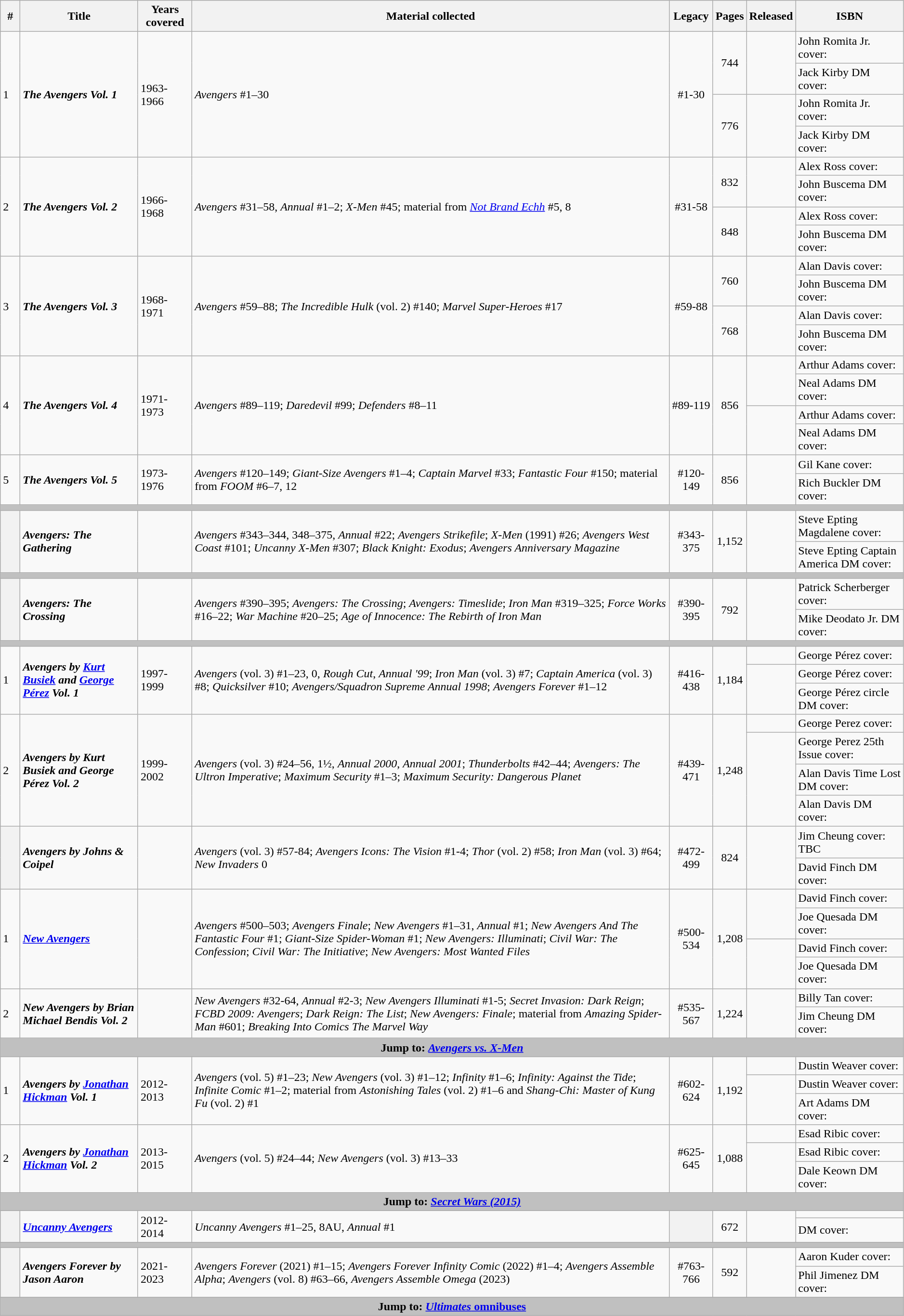<table class="wikitable sortable" width="99%">
<tr>
<th class="unsortable" width="20px">#</th>
<th>Title</th>
<th>Years covered</th>
<th class="unsortable">Material collected</th>
<th>Legacy</th>
<th>Pages</th>
<th>Released</th>
<th class="unsortable">ISBN</th>
</tr>
<tr>
<td rowspan=4>1</td>
<td rowspan=4><strong><em>The Avengers Vol. 1</em></strong></td>
<td rowspan=4>1963-1966</td>
<td rowspan=4><em>Avengers</em> #1–30</td>
<td rowspan=4 style="text-align: center;">#1-30</td>
<td rowspan=2 style="text-align: center;">744</td>
<td rowspan=2></td>
<td>John Romita Jr. cover: </td>
</tr>
<tr>
<td>Jack Kirby DM cover: </td>
</tr>
<tr>
<td rowspan=2 style="text-align: center;">776</td>
<td rowspan=2></td>
<td>John Romita Jr. cover: </td>
</tr>
<tr>
<td>Jack Kirby DM cover: </td>
</tr>
<tr>
<td rowspan=4>2</td>
<td rowspan=4><strong><em>The Avengers Vol. 2</em></strong></td>
<td rowspan=4>1966-1968</td>
<td rowspan=4><em>Avengers</em> #31–58, <em>Annual</em> #1–2; <em>X-Men</em> #45; material from <em><a href='#'>Not Brand Echh</a></em> #5, 8</td>
<td rowspan=4 style="text-align: center;">#31-58</td>
<td rowspan=2 style="text-align: center;">832</td>
<td rowspan=2></td>
<td>Alex Ross cover: </td>
</tr>
<tr>
<td>John Buscema DM cover: </td>
</tr>
<tr>
<td rowspan=2 style="text-align: center;">848</td>
<td rowspan=2></td>
<td>Alex Ross cover: </td>
</tr>
<tr>
<td>John Buscema DM cover: </td>
</tr>
<tr>
<td rowspan=4>3</td>
<td rowspan=4><strong><em>The Avengers Vol. 3</em></strong></td>
<td rowspan=4>1968-1971</td>
<td rowspan=4><em>Avengers</em> #59–88; <em>The Incredible Hulk</em> (vol. 2) #140; <em>Marvel Super-Heroes</em> #17</td>
<td rowspan=4 style="text-align: center;">#59-88</td>
<td rowspan=2 style="text-align: center;">760</td>
<td rowspan=2></td>
<td>Alan Davis cover: </td>
</tr>
<tr>
<td>John Buscema DM cover: </td>
</tr>
<tr>
<td rowspan=2 style="text-align: center;">768</td>
<td rowspan=2></td>
<td>Alan Davis cover: </td>
</tr>
<tr>
<td>John Buscema DM cover: </td>
</tr>
<tr>
<td rowspan=4>4</td>
<td rowspan=4><strong><em>The Avengers Vol. 4</em></strong></td>
<td rowspan=4>1971-1973</td>
<td rowspan=4><em>Avengers</em> #89–119; <em>Daredevil</em> #99; <em>Defenders</em> #8–11</td>
<td rowspan=4 style="text-align: center;">#89-119</td>
<td rowspan=4 style="text-align: center;">856</td>
<td rowspan=2></td>
<td>Arthur Adams cover: </td>
</tr>
<tr>
<td>Neal Adams DM cover: </td>
</tr>
<tr>
<td rowspan=2></td>
<td>Arthur Adams cover: </td>
</tr>
<tr>
<td>Neal Adams DM cover: </td>
</tr>
<tr>
<td rowspan=2>5</td>
<td rowspan=2><strong><em>The Avengers Vol. 5</em></strong></td>
<td rowspan=2>1973-1976</td>
<td rowspan=2><em>Avengers</em> #120–149; <em>Giant-Size Avengers</em> #1–4; <em>Captain Marvel</em> #33; <em>Fantastic Four</em> #150; material from <em>FOOM</em> #6–7, 12</td>
<td rowspan=2 style="text-align: center;">#120-149</td>
<td rowspan=2 style="text-align: center;">856</td>
<td rowspan=2></td>
<td>Gil Kane cover: </td>
</tr>
<tr>
<td>Rich Buckler DM cover: </td>
</tr>
<tr>
<th colspan=8 style="background-color: silver;"></th>
</tr>
<tr>
<th rowspan=2 style="background-color: light grey;"></th>
<td rowspan=2><strong><em>Avengers: The Gathering</em></strong></td>
<td rowspan=2></td>
<td rowspan=2><em>Avengers</em> #343–344, 348–375, <em>Annual</em> #22; <em>Avengers Strikefile</em>; <em>X-Men</em> (1991) #26; <em>Avengers West Coast</em> #101; <em>Uncanny X-Men</em> #307; <em>Black Knight: Exodus</em>; <em>Avengers Anniversary Magazine</em></td>
<td rowspan=2 style="text-align: center;">#343-375</td>
<td rowspan=2 style="text-align: center;">1,152</td>
<td rowspan=2></td>
<td>Steve Epting Magdalene cover: </td>
</tr>
<tr>
<td>Steve Epting Captain America DM cover: </td>
</tr>
<tr>
<th colspan=8 style="background-color: silver;"></th>
</tr>
<tr>
<th rowspan=2 style="background-color: light grey;"></th>
<td rowspan=2><strong><em>Avengers: The Crossing</em></strong></td>
<td rowspan=2></td>
<td rowspan=2><em>Avengers</em> #390–395; <em>Avengers: The Crossing</em>; <em>Avengers: Timeslide</em>; <em>Iron Man</em> #319–325; <em>Force Works</em> #16–22; <em>War Machine</em> #20–25; <em>Age of Innocence: The Rebirth of Iron Man</em></td>
<td rowspan=2 style="text-align: center;">#390-395</td>
<td rowspan=2 style="text-align: center;">792</td>
<td rowspan=2></td>
<td>Patrick Scherberger cover: </td>
</tr>
<tr>
<td>Mike Deodato Jr. DM cover: </td>
</tr>
<tr>
<th colspan=8 style="background-color: silver;"></th>
</tr>
<tr>
<td rowspan=3>1</td>
<td rowspan=3><strong><em>Avengers by <a href='#'>Kurt Busiek</a> and <a href='#'>George Pérez</a> Vol. 1</em></strong></td>
<td rowspan=3>1997-1999</td>
<td rowspan=3><em>Avengers</em> (vol. 3) #1–23, 0, <em>Rough Cut</em>, <em>Annual '99</em>; <em>Iron Man</em> (vol. 3) #7; <em>Captain America</em> (vol. 3) #8; <em>Quicksilver</em> #10; <em>Avengers/Squadron Supreme Annual 1998</em>; <em>Avengers Forever</em> #1–12</td>
<td rowspan=3 style="text-align: center;">#416-438</td>
<td rowspan=3 style="text-align: center;">1,184</td>
<td></td>
<td>George Pérez cover: </td>
</tr>
<tr>
<td rowspan=2></td>
<td>George Pérez cover: </td>
</tr>
<tr>
<td>George Pérez circle DM cover: </td>
</tr>
<tr>
<td rowspan=4>2</td>
<td rowspan=4><strong><em>Avengers by Kurt Busiek and George Pérez Vol. 2</em></strong></td>
<td rowspan=4>1999-2002</td>
<td rowspan=4><em>Avengers</em> (vol. 3) #24–56, 1½, <em>Annual 2000</em>, <em>Annual 2001</em>; <em>Thunderbolts</em> #42–44; <em>Avengers: The Ultron Imperative</em>; <em>Maximum Security</em> #1–3; <em>Maximum Security: Dangerous Planet</em></td>
<td rowspan=4 style="text-align: center;">#439-471</td>
<td rowspan=4 style="text-align: center;">1,248</td>
<td></td>
<td>George Perez cover: </td>
</tr>
<tr>
<td rowspan=3></td>
<td>George Perez 25th Issue cover: </td>
</tr>
<tr>
<td>Alan Davis Time Lost DM cover: </td>
</tr>
<tr>
<td>Alan Davis DM cover: </td>
</tr>
<tr>
<th rowspan=2></th>
<td rowspan=2><strong><em>Avengers by Johns & Coipel</em></strong></td>
<td rowspan=2></td>
<td rowspan=2><em>Avengers</em> (vol. 3) #57-84; <em>Avengers Icons: The Vision</em> #1-4; <em>Thor</em> (vol. 2) #58; <em>Iron Man</em> (vol. 3) #64; <em>New Invaders</em> 0</td>
<td rowspan=2 style="text-align: center;">#472-499</td>
<td rowspan=2 style="text-align: center;">824</td>
<td rowspan=2></td>
<td>Jim Cheung cover: TBC</td>
</tr>
<tr>
<td>David Finch DM cover: </td>
</tr>
<tr>
<td rowspan=4>1</td>
<td rowspan=4><strong><em><a href='#'>New Avengers</a></em></strong></td>
<td rowspan=4></td>
<td rowspan=4><em>Avengers</em> #500–503; <em>Avengers Finale</em>; <em>New Avengers</em> #1–31, <em>Annual</em> #1; <em>New Avengers And The Fantastic Four</em> #1; <em>Giant-Size Spider-Woman</em> #1; <em>New Avengers: Illuminati</em>; <em>Civil War: The Confession</em>; <em>Civil War: The Initiative</em>; <em>New Avengers: Most Wanted Files</em></td>
<td rowspan=4 style="text-align: center;">#500-534</td>
<td rowspan=4 style="text-align: center;">1,208</td>
<td rowspan=2></td>
<td>David Finch cover: </td>
</tr>
<tr>
<td>Joe Quesada DM cover: </td>
</tr>
<tr>
<td rowspan=2></td>
<td>David Finch cover: </td>
</tr>
<tr>
<td>Joe Quesada DM cover: </td>
</tr>
<tr>
<td rowspan=2>2</td>
<td rowspan=2><strong><em>New Avengers by Brian Michael Bendis Vol. 2</em></strong></td>
<td rowspan=2></td>
<td rowspan=2><em>New Avengers</em> #32-64, <em>Annual</em> #2-3; <em>New Avengers Illuminati</em> #1-5; <em>Secret Invasion: Dark Reign</em>; <em>FCBD 2009: Avengers</em>; <em>Dark Reign: The List</em>; <em>New Avengers: Finale</em>; material from <em>Amazing Spider-Man</em> #601; <em>Breaking Into Comics The Marvel Way</em></td>
<td rowspan=2 style="text-align: center;">#535-567</td>
<td rowspan=2 style="text-align: center;">1,224</td>
<td rowspan=2></td>
<td>Billy Tan cover: </td>
</tr>
<tr>
<td>Jim Cheung DM cover: </td>
</tr>
<tr>
<th colspan=8 style="background-color: silver;">Jump to: <a href='#'><em>Avengers vs. X-Men</em></a></th>
</tr>
<tr>
<td rowspan=3>1</td>
<td rowspan=3><strong><em>Avengers by <a href='#'>Jonathan Hickman</a> Vol. 1</em></strong></td>
<td rowspan=3>2012-2013</td>
<td rowspan=3><em>Avengers</em> (vol. 5) #1–23; <em>New Avengers</em> (vol. 3) #1–12; <em>Infinity</em> #1–6; <em>Infinity: Against the Tide</em>; <em>Infinite Comic</em> #1–2; material from <em>Astonishing Tales</em> (vol. 2) #1–6 and <em>Shang-Chi: Master of Kung Fu</em> (vol. 2) #1</td>
<td rowspan=3 style="text-align: center;">#602-624</td>
<td rowspan=3 style="text-align: center;">1,192</td>
<td></td>
<td>Dustin Weaver cover: </td>
</tr>
<tr>
<td rowspan=2></td>
<td>Dustin Weaver cover: </td>
</tr>
<tr>
<td>Art Adams DM cover: </td>
</tr>
<tr>
<td rowspan=3>2</td>
<td rowspan=3><strong><em>Avengers by <a href='#'>Jonathan Hickman</a> Vol. 2</em></strong></td>
<td rowspan=3>2013-2015</td>
<td rowspan=3><em>Avengers</em> (vol. 5) #24–44; <em>New Avengers</em> (vol. 3) #13–33</td>
<td rowspan=3 style="text-align: center;">#625-645</td>
<td rowspan=3 style="text-align: center;">1,088</td>
<td></td>
<td>Esad Ribic cover: </td>
</tr>
<tr>
<td rowspan=2></td>
<td>Esad Ribic cover: </td>
</tr>
<tr>
<td>Dale Keown DM cover: </td>
</tr>
<tr>
<th colspan=8 style="background-color: silver;">Jump to: <em><a href='#'>Secret Wars (2015)</a></em></th>
</tr>
<tr>
<th rowspan=2 style="background-color: light grey;"></th>
<td rowspan=2><strong><em><a href='#'>Uncanny Avengers</a></em></strong></td>
<td rowspan=2>2012-2014</td>
<td rowspan=2><em>Uncanny Avengers</em> #1–25, 8AU, <em>Annual</em> #1</td>
<th rowspan=2></th>
<td rowspan=2 style="text-align: center;">672</td>
<td rowspan=2></td>
<td></td>
</tr>
<tr>
<td>DM cover: </td>
</tr>
<tr>
<th colspan=8 style="background-color: silver;"></th>
</tr>
<tr>
<th rowspan=2 style="background-color: light grey;"></th>
<td rowspan=2><strong><em>Avengers Forever by Jason Aaron</em></strong></td>
<td rowspan=2>2021-2023</td>
<td rowspan=2><em>Avengers Forever</em> (2021) #1–15; <em>Avengers Forever Infinity Comic</em> (2022) #1–4; <em>Avengers Assemble Alpha</em>; <em>Avengers</em> (vol. 8) #63–66, <em>Avengers Assemble Omega</em> (2023)</td>
<td rowspan=2 style="text-align: center;">#763-766</td>
<td rowspan=2 style="text-align: center;">592</td>
<td rowspan=2></td>
<td>Aaron Kuder cover: </td>
</tr>
<tr>
<td>Phil Jimenez DM cover: </td>
</tr>
<tr>
<th colspan=8 style="background-color: silver;">Jump to: <a href='#'><em>Ultimates</em> omnibuses</a></th>
</tr>
</table>
